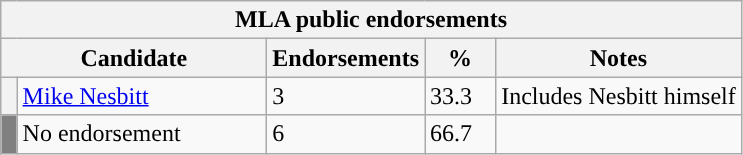<table class="wikitable" style="font-size:100%">
<tr>
<th colspan="5">MLA public endorsements</th>
</tr>
<tr>
<th colspan="2" style="width: 170px">Candidate</th>
<th style="width: 50px">Endorsements</th>
<th style="width: 40px">%</th>
<th>Notes</th>
</tr>
<tr>
<th style="background-color: "></th>
<td><a href='#'>Mike Nesbitt</a></td>
<td>3</td>
<td>33.3</td>
<td>Includes Nesbitt himself</td>
</tr>
<tr>
<th style="background-color: #808080"></th>
<td>No endorsement</td>
<td>6</td>
<td>66.7</td>
<td></td>
</tr>
</table>
